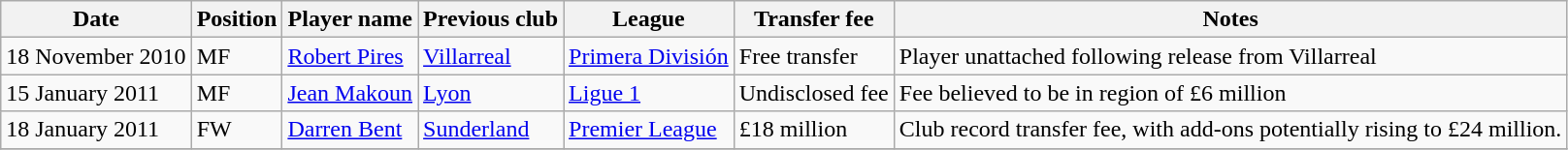<table class="wikitable">
<tr>
<th>Date</th>
<th>Position</th>
<th>Player name</th>
<th>Previous club</th>
<th>League</th>
<th>Transfer fee</th>
<th>Notes</th>
</tr>
<tr>
<td>18 November 2010</td>
<td>MF</td>
<td> <a href='#'>Robert Pires</a></td>
<td> <a href='#'>Villarreal</a></td>
<td> <a href='#'>Primera División</a></td>
<td>Free transfer</td>
<td>Player unattached following release from Villarreal</td>
</tr>
<tr>
<td>15 January 2011</td>
<td>MF</td>
<td> <a href='#'>Jean Makoun</a></td>
<td> <a href='#'>Lyon</a></td>
<td> <a href='#'>Ligue 1</a></td>
<td>Undisclosed fee</td>
<td>Fee believed to be in region of £6 million</td>
</tr>
<tr>
<td>18 January 2011</td>
<td>FW</td>
<td> <a href='#'>Darren Bent</a></td>
<td> <a href='#'>Sunderland</a></td>
<td> <a href='#'>Premier League</a></td>
<td>£18 million</td>
<td>Club record transfer fee, with add-ons potentially rising to £24 million.</td>
</tr>
<tr>
</tr>
</table>
